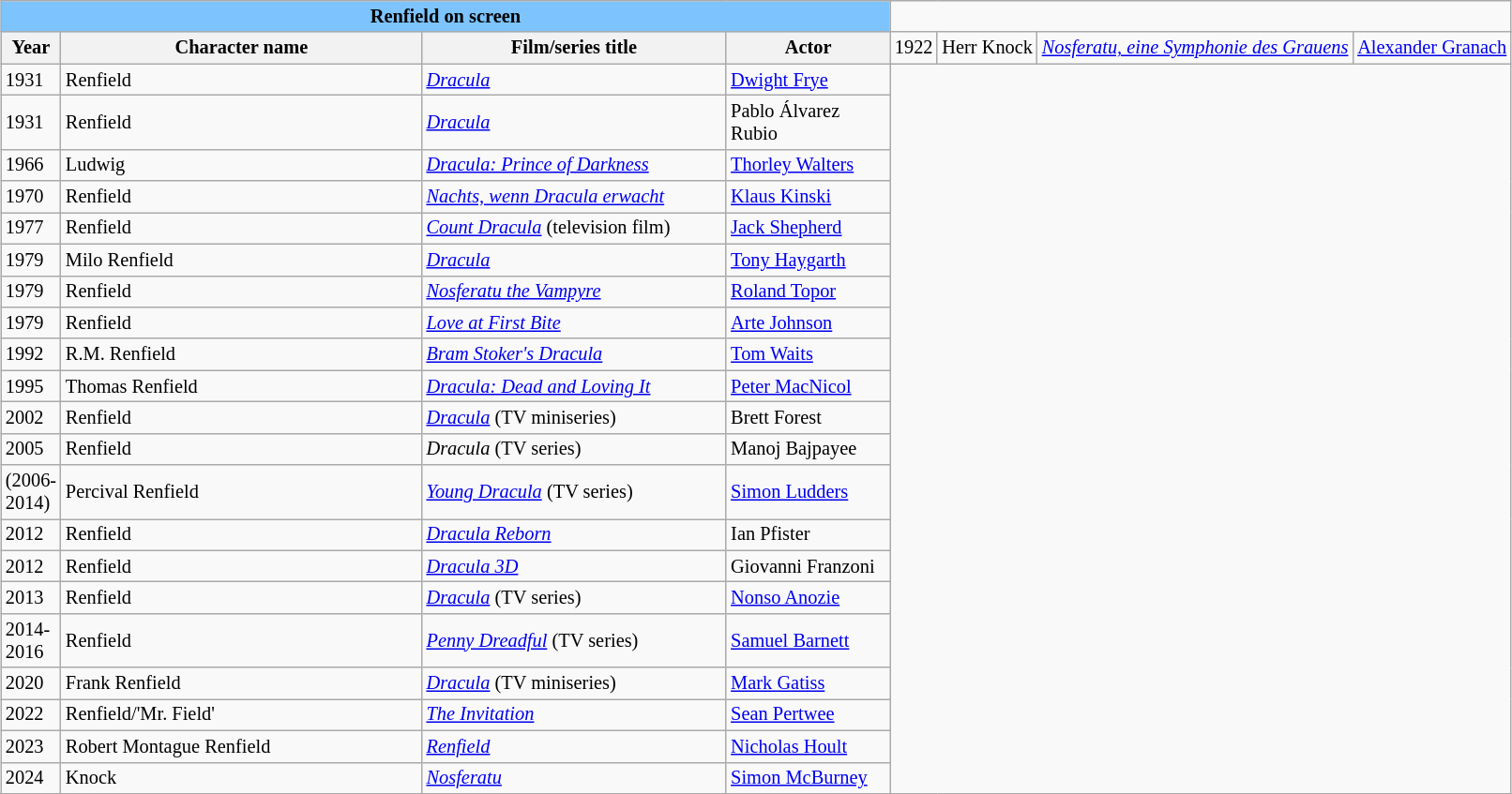<table class="wikitable sortable" border="2" cellpadding="3" cellspacing="0" style="margin:1em auto; background: #f9f9f9; border: 1px #aaa solid; border-collapse: collapse; font-size: 85%;">
<tr>
<th colspan="4" style="background:#7dc4ff">Renfield on screen</th>
</tr>
<tr>
<th align="center" width="30px" rowspan="2">Year</th>
<th align="center" width="250px" rowspan="2">Character name</th>
<th align="center" width="210px" rowspan="2">Film/series title</th>
<th align="center" width="110px" rowspan="2">Actor</th>
</tr>
<tr>
<td>1922</td>
<td>Herr Knock</td>
<td><em><a href='#'>Nosferatu, eine Symphonie des Grauens</a></em></td>
<td><a href='#'>Alexander Granach</a></td>
</tr>
<tr>
<td>1931</td>
<td>Renfield</td>
<td><em><a href='#'>Dracula</a></em></td>
<td><a href='#'>Dwight Frye</a></td>
</tr>
<tr>
<td>1931</td>
<td>Renfield</td>
<td><em><a href='#'>Dracula</a></em></td>
<td>Pablo Álvarez Rubio</td>
</tr>
<tr>
<td>1966</td>
<td>Ludwig</td>
<td><em><a href='#'>Dracula: Prince of Darkness</a></em></td>
<td><a href='#'>Thorley Walters</a></td>
</tr>
<tr>
<td>1970</td>
<td>Renfield</td>
<td><em><a href='#'>Nachts, wenn Dracula erwacht</a></em></td>
<td><a href='#'>Klaus Kinski</a></td>
</tr>
<tr>
<td>1977</td>
<td>Renfield</td>
<td><em><a href='#'>Count Dracula</a></em> (television film)</td>
<td><a href='#'>Jack Shepherd</a></td>
</tr>
<tr>
<td>1979</td>
<td>Milo Renfield</td>
<td><em><a href='#'>Dracula</a></em></td>
<td><a href='#'>Tony Haygarth</a></td>
</tr>
<tr>
<td>1979</td>
<td>Renfield</td>
<td><em><a href='#'>Nosferatu the Vampyre</a></em></td>
<td><a href='#'>Roland Topor</a></td>
</tr>
<tr>
<td>1979</td>
<td>Renfield</td>
<td><em><a href='#'>Love at First Bite</a></em></td>
<td><a href='#'>Arte Johnson</a></td>
</tr>
<tr>
<td>1992</td>
<td>R.M. Renfield</td>
<td><em><a href='#'>Bram Stoker's Dracula</a></em></td>
<td><a href='#'>Tom Waits</a></td>
</tr>
<tr>
<td>1995</td>
<td>Thomas Renfield</td>
<td><em><a href='#'>Dracula: Dead and Loving It</a></em></td>
<td><a href='#'>Peter MacNicol</a></td>
</tr>
<tr>
<td>2002</td>
<td>Renfield</td>
<td><em><a href='#'>Dracula</a></em> (TV miniseries)</td>
<td>Brett Forest</td>
</tr>
<tr>
<td>2005</td>
<td>Renfield</td>
<td><em>Dracula</em> (TV series)</td>
<td>Manoj Bajpayee</td>
</tr>
<tr>
<td>(2006-2014)</td>
<td>Percival Renfield</td>
<td><em><a href='#'>Young Dracula</a></em> (TV series)</td>
<td><a href='#'>Simon Ludders</a></td>
</tr>
<tr>
<td>2012</td>
<td>Renfield</td>
<td><em><a href='#'>Dracula Reborn</a></em></td>
<td>Ian Pfister</td>
</tr>
<tr>
<td>2012</td>
<td>Renfield</td>
<td><em><a href='#'>Dracula 3D</a></em></td>
<td>Giovanni Franzoni</td>
</tr>
<tr>
<td>2013</td>
<td>Renfield</td>
<td><em><a href='#'>Dracula</a></em> (TV series)</td>
<td><a href='#'>Nonso Anozie</a></td>
</tr>
<tr>
<td>2014-2016</td>
<td>Renfield</td>
<td><em><a href='#'>Penny Dreadful</a></em> (TV series)</td>
<td><a href='#'>Samuel Barnett</a></td>
</tr>
<tr>
<td>2020</td>
<td>Frank Renfield</td>
<td><em><a href='#'>Dracula</a></em> (TV miniseries)</td>
<td><a href='#'>Mark Gatiss</a></td>
</tr>
<tr>
<td>2022</td>
<td>Renfield/'Mr. Field'</td>
<td><em><a href='#'>The Invitation</a></em></td>
<td><a href='#'>Sean Pertwee</a></td>
</tr>
<tr>
<td>2023</td>
<td>Robert Montague Renfield</td>
<td><em><a href='#'>Renfield</a></em></td>
<td><a href='#'>Nicholas Hoult</a></td>
</tr>
<tr>
<td>2024</td>
<td>Knock</td>
<td><em><a href='#'>Nosferatu</a></em></td>
<td><a href='#'>Simon McBurney</a></td>
</tr>
<tr>
</tr>
</table>
